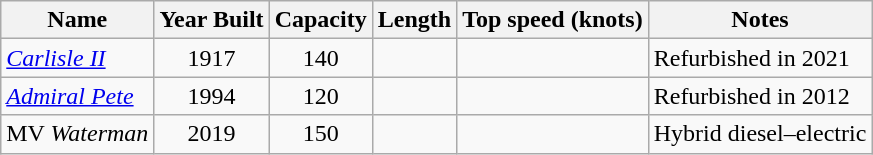<table class="wikitable sortable">
<tr>
<th>Name</th>
<th>Year Built</th>
<th>Capacity</th>
<th>Length</th>
<th>Top speed (knots)</th>
<th class=unsortable>Notes</th>
</tr>
<tr>
<td><em><a href='#'>Carlisle II</a></em></td>
<td align=center>1917</td>
<td align=center>140</td>
<td></td>
<td></td>
<td>Refurbished in 2021</td>
</tr>
<tr>
<td><em><a href='#'>Admiral Pete</a></em></td>
<td align=center>1994</td>
<td align=center>120</td>
<td></td>
<td></td>
<td>Refurbished in 2012</td>
</tr>
<tr>
<td>MV <em>Waterman</em></td>
<td align=center>2019</td>
<td align=center>150</td>
<td></td>
<td></td>
<td>Hybrid diesel–electric</td>
</tr>
</table>
